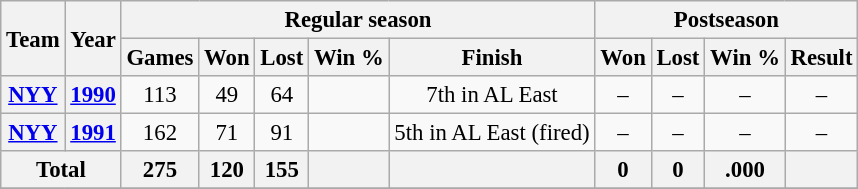<table class="wikitable" style="font-size: 95%; text-align:center;">
<tr>
<th rowspan="2">Team</th>
<th rowspan="2">Year</th>
<th colspan="5">Regular season</th>
<th colspan="4">Postseason</th>
</tr>
<tr>
<th>Games</th>
<th>Won</th>
<th>Lost</th>
<th>Win %</th>
<th>Finish</th>
<th>Won</th>
<th>Lost</th>
<th>Win %</th>
<th>Result</th>
</tr>
<tr>
<th><a href='#'>NYY</a></th>
<th><a href='#'>1990</a></th>
<td>113</td>
<td>49</td>
<td>64</td>
<td></td>
<td>7th in AL East</td>
<td>–</td>
<td>–</td>
<td>–</td>
<td>–</td>
</tr>
<tr>
<th><a href='#'>NYY</a></th>
<th><a href='#'>1991</a></th>
<td>162</td>
<td>71</td>
<td>91</td>
<td></td>
<td>5th in AL East (fired)</td>
<td>–</td>
<td>–</td>
<td>–</td>
<td>–</td>
</tr>
<tr>
<th colspan="2">Total</th>
<th>275</th>
<th>120</th>
<th>155</th>
<th></th>
<th></th>
<th>0</th>
<th>0</th>
<th>.000</th>
<th></th>
</tr>
<tr>
</tr>
</table>
